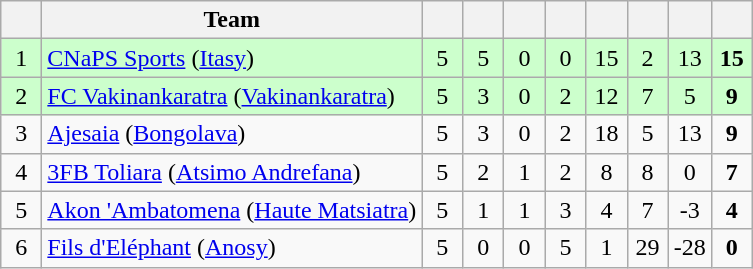<table class="wikitable" style="text-align: center;">
<tr>
<th width=20></th>
<th>Team</th>
<th width=20></th>
<th width=20></th>
<th width=20></th>
<th width=20></th>
<th width=20></th>
<th width=20></th>
<th width=20></th>
<th width=20></th>
</tr>
<tr bgcolor=#ccffcc>
<td>1</td>
<td align=left><a href='#'>CNaPS Sports</a> (<a href='#'>Itasy</a>)</td>
<td>5</td>
<td>5</td>
<td>0</td>
<td>0</td>
<td>15</td>
<td>2</td>
<td>13</td>
<td><strong>15</strong></td>
</tr>
<tr bgcolor=#ccffcc>
<td>2</td>
<td align=left><a href='#'>FC Vakinankaratra</a> (<a href='#'>Vakinankaratra</a>)</td>
<td>5</td>
<td>3</td>
<td>0</td>
<td>2</td>
<td>12</td>
<td>7</td>
<td>5</td>
<td><strong>9</strong></td>
</tr>
<tr>
<td>3</td>
<td align=left><a href='#'>Ajesaia</a> (<a href='#'>Bongolava</a>)</td>
<td>5</td>
<td>3</td>
<td>0</td>
<td>2</td>
<td>18</td>
<td>5</td>
<td>13</td>
<td><strong>9</strong></td>
</tr>
<tr>
<td>4</td>
<td align=left><a href='#'>3FB Toliara</a> (<a href='#'>Atsimo Andrefana</a>)</td>
<td>5</td>
<td>2</td>
<td>1</td>
<td>2</td>
<td>8</td>
<td>8</td>
<td>0</td>
<td><strong>7</strong></td>
</tr>
<tr>
<td>5</td>
<td align=left><a href='#'>Akon 'Ambatomena</a> (<a href='#'>Haute Matsiatra</a>)</td>
<td>5</td>
<td>1</td>
<td>1</td>
<td>3</td>
<td>4</td>
<td>7</td>
<td>-3</td>
<td><strong>4</strong></td>
</tr>
<tr>
<td>6</td>
<td align=left><a href='#'>Fils d'Eléphant</a> (<a href='#'>Anosy</a>)</td>
<td>5</td>
<td>0</td>
<td>0</td>
<td>5</td>
<td>1</td>
<td>29</td>
<td>-28</td>
<td><strong>0</strong></td>
</tr>
</table>
